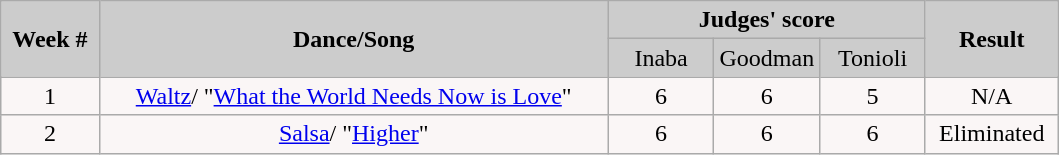<table class="wikitable" style="float:left;">
<tr style="text-align:Center; background:#ccc;">
<td rowspan="2"><strong>Week #</strong></td>
<td rowspan="2"><strong>Dance/Song</strong></td>
<td colspan="3"><strong>Judges' score</strong></td>
<td rowspan="2"><strong>Result</strong></td>
</tr>
<tr style="text-align:center; background:#ccc;">
<td style="width:10%; ">Inaba</td>
<td style="width:10%; ">Goodman</td>
<td style="width:10%; ">Tonioli</td>
</tr>
<tr style="text-align:center; background:#faf6f6;">
<td>1</td>
<td><a href='#'>Waltz</a>/ "<a href='#'>What the World Needs Now is Love</a>"</td>
<td>6</td>
<td>6</td>
<td>5</td>
<td>N/A</td>
</tr>
<tr>
<td style="text-align:center; background:#faf6f6;">2</td>
<td style="text-align:center; background:#faf6f6;"><a href='#'>Salsa</a>/ "<a href='#'>Higher</a>"</td>
<td style="text-align:center; background:#faf6f6;">6</td>
<td style="text-align:center; background:#faf6f6;">6</td>
<td style="text-align:center; background:#faf6f6;">6</td>
<td style="text-align:center; background:#faf6f6;">Eliminated</td>
</tr>
</table>
